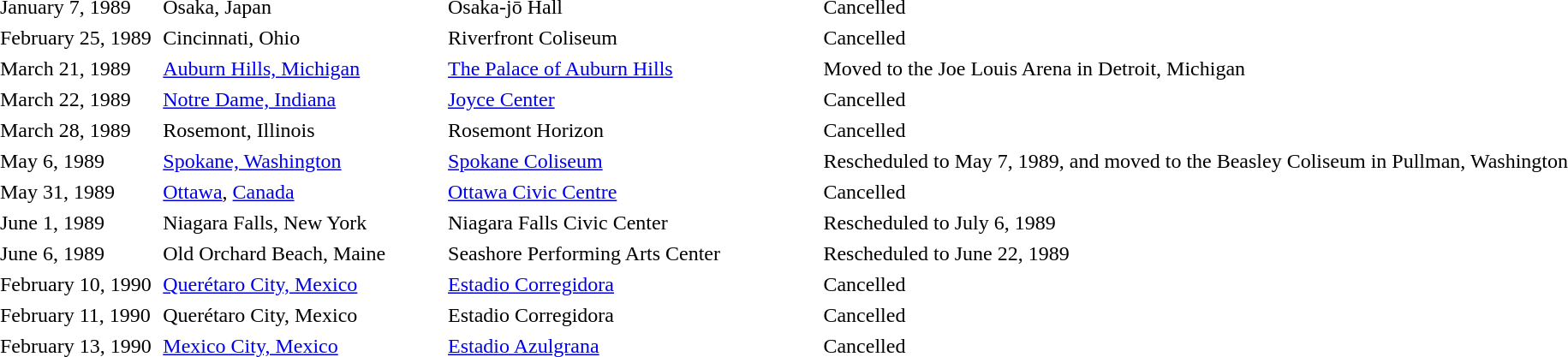<table cellpadding="2" style="border: 0px solid darkgray;">
<tr>
<th width="125"></th>
<th width="225"></th>
<th width="300"></th>
<th width="650"></th>
</tr>
<tr border="0">
<td>January 7, 1989</td>
<td>Osaka, Japan</td>
<td>Osaka-jō Hall</td>
<td>Cancelled</td>
</tr>
<tr>
<td>February 25, 1989</td>
<td>Cincinnati, Ohio</td>
<td>Riverfront Coliseum</td>
<td>Cancelled</td>
</tr>
<tr>
<td>March 21, 1989</td>
<td><a href='#'>Auburn Hills, Michigan</a></td>
<td><a href='#'>The Palace of Auburn Hills</a></td>
<td>Moved to the Joe Louis Arena in Detroit, Michigan</td>
</tr>
<tr>
<td>March 22, 1989</td>
<td><a href='#'>Notre Dame, Indiana</a></td>
<td><a href='#'>Joyce Center</a></td>
<td>Cancelled</td>
</tr>
<tr>
<td>March 28, 1989</td>
<td>Rosemont, Illinois</td>
<td>Rosemont Horizon</td>
<td>Cancelled</td>
</tr>
<tr>
<td>May 6, 1989</td>
<td><a href='#'>Spokane, Washington</a></td>
<td><a href='#'>Spokane Coliseum</a></td>
<td>Rescheduled to May 7, 1989, and moved to the Beasley Coliseum in Pullman, Washington</td>
</tr>
<tr>
<td>May 31, 1989</td>
<td><a href='#'>Ottawa</a>, <a href='#'>Canada</a></td>
<td><a href='#'>Ottawa Civic Centre</a></td>
<td>Cancelled</td>
</tr>
<tr>
<td>June 1, 1989</td>
<td>Niagara Falls, New York</td>
<td>Niagara Falls Civic Center</td>
<td>Rescheduled to July 6, 1989</td>
</tr>
<tr>
<td>June 6, 1989</td>
<td>Old Orchard Beach, Maine</td>
<td>Seashore Performing Arts Center</td>
<td>Rescheduled to June 22, 1989</td>
</tr>
<tr>
<td>February 10, 1990</td>
<td><a href='#'>Querétaro City, Mexico</a></td>
<td><a href='#'>Estadio Corregidora</a></td>
<td>Cancelled</td>
</tr>
<tr>
<td>February 11, 1990</td>
<td>Querétaro City, Mexico</td>
<td>Estadio Corregidora</td>
<td>Cancelled</td>
</tr>
<tr>
<td>February 13, 1990</td>
<td><a href='#'>Mexico City, Mexico</a></td>
<td><a href='#'>Estadio Azulgrana</a></td>
<td>Cancelled</td>
</tr>
<tr>
</tr>
</table>
